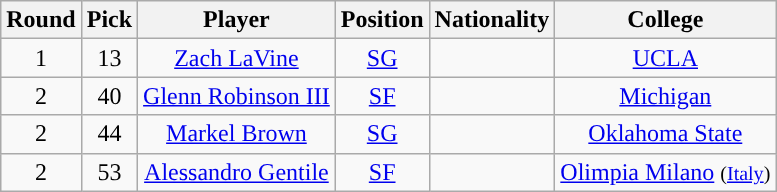<table class="wikitable sortable sortable">
<tr>
<th>Round</th>
<th>Pick</th>
<th>Player</th>
<th>Position</th>
<th>Nationality</th>
<th>College</th>
</tr>
<tr style="text-align: center">
<td>1</td>
<td>13</td>
<td><a href='#'>Zach LaVine</a></td>
<td><a href='#'>SG</a></td>
<td></td>
<td><a href='#'>UCLA</a></td>
</tr>
<tr style="text-align: center">
<td>2</td>
<td>40</td>
<td><a href='#'>Glenn Robinson III</a></td>
<td><a href='#'>SF</a></td>
<td></td>
<td><a href='#'>Michigan</a></td>
</tr>
<tr style="text-align: center">
<td>2</td>
<td>44</td>
<td><a href='#'>Markel Brown</a></td>
<td><a href='#'>SG</a></td>
<td></td>
<td><a href='#'>Oklahoma State</a></td>
</tr>
<tr style="text-align: center">
<td>2</td>
<td>53</td>
<td><a href='#'>Alessandro Gentile</a></td>
<td><a href='#'>SF</a></td>
<td></td>
<td><a href='#'>Olimpia Milano</a> <small>(<a href='#'>Italy</a>)</small></td>
</tr>
</table>
